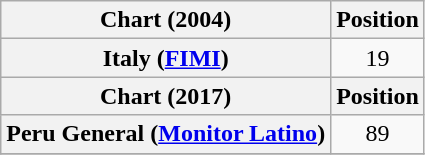<table class="wikitable sortable plainrowheaders" style="text-align:center;">
<tr>
<th>Chart (2004)</th>
<th>Position</th>
</tr>
<tr>
<th scope="row">Italy (<a href='#'>FIMI</a>)</th>
<td>19</td>
</tr>
<tr>
<th>Chart (2017)</th>
<th>Position</th>
</tr>
<tr>
<th scope="row">Peru General (<a href='#'>Monitor Latino</a>)</th>
<td>89</td>
</tr>
<tr>
</tr>
</table>
